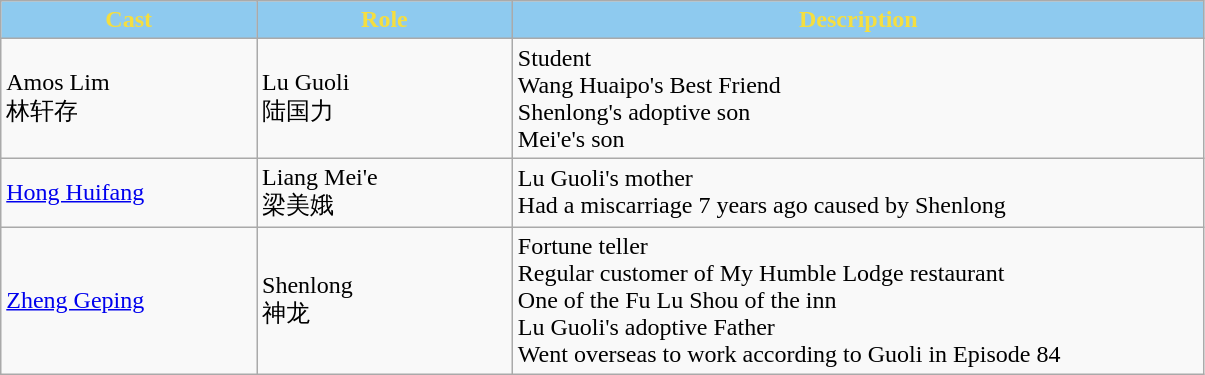<table class="wikitable">
<tr>
<th style="background:#8ecaef; color:#f5de40; width:17%">Cast</th>
<th style="background:#8ecaef; color:#f5de40; width:17%">Role</th>
<th style="background:#8ecaef; color:#f5de40; width:46%">Description</th>
</tr>
<tr>
<td>Amos Lim<br> 林轩存</td>
<td>Lu Guoli <br> 陆国力</td>
<td>Student <br> Wang Huaipo's Best Friend <br> Shenlong's adoptive son <br> Mei'e's son</td>
</tr>
<tr>
<td><a href='#'>Hong Huifang</a></td>
<td>Liang Mei'e <br> 梁美娥</td>
<td>Lu Guoli's mother<br> Had a miscarriage 7 years ago caused by Shenlong</td>
</tr>
<tr>
<td><a href='#'>Zheng Geping</a></td>
<td>Shenlong <br> 神龙</td>
<td>Fortune teller <br> Regular customer of My Humble Lodge restaurant <br> One of the Fu Lu Shou of the inn <br> Lu Guoli's adoptive Father <br> Went overseas to work according to Guoli in Episode 84</td>
</tr>
</table>
